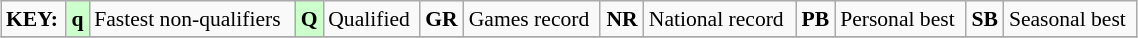<table class="wikitable" style="margin:0.5em auto; font-size:90%;position:relative;" width=60%>
<tr>
<td><strong>KEY:</strong></td>
<td bgcolor=ccffcc align=center><strong>q</strong></td>
<td>Fastest non-qualifiers</td>
<td bgcolor=ccffcc align=center><strong>Q</strong></td>
<td>Qualified</td>
<td align=center><strong>GR</strong></td>
<td>Games record</td>
<td align=center><strong>NR</strong></td>
<td>National record</td>
<td align=center><strong>PB</strong></td>
<td>Personal best</td>
<td align=center><strong>SB</strong></td>
<td>Seasonal best</td>
</tr>
<tr>
</tr>
</table>
